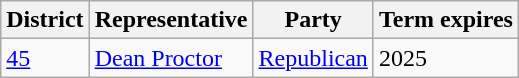<table class="wikitable">
<tr>
<th>District</th>
<th>Representative</th>
<th>Party</th>
<th>Term expires</th>
</tr>
<tr>
<td><a href='#'>45</a></td>
<td><a href='#'>Dean Proctor</a></td>
<td><a href='#'>Republican</a></td>
<td>2025</td>
</tr>
</table>
